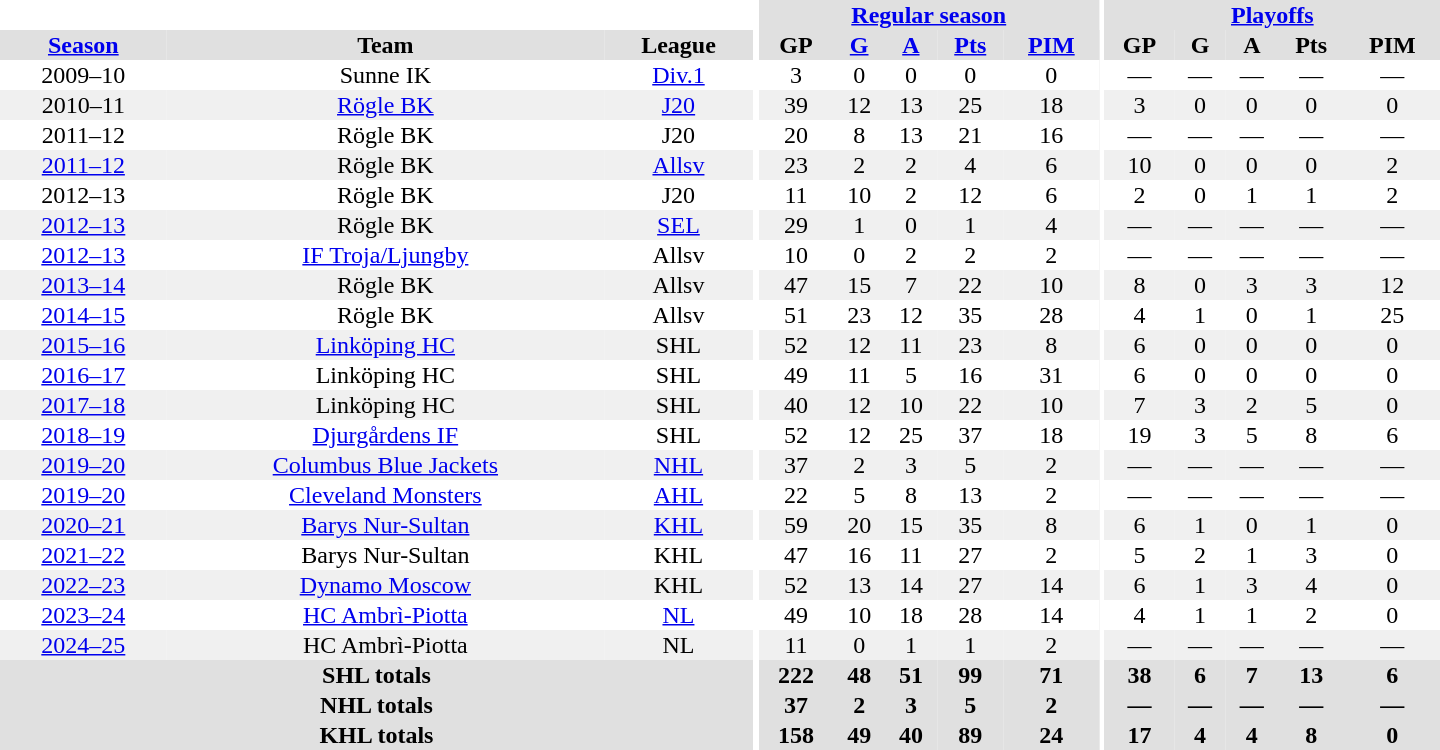<table border="0" cellpadding="1" cellspacing="0" style="text-align:center; width:60em">
<tr bgcolor="#e0e0e0">
<th colspan="3" bgcolor="#ffffff"></th>
<th rowspan="99" bgcolor="#ffffff"></th>
<th colspan="5"><a href='#'>Regular season</a></th>
<th rowspan="99" bgcolor="#ffffff"></th>
<th colspan="5"><a href='#'>Playoffs</a></th>
</tr>
<tr bgcolor="#e0e0e0">
<th><a href='#'>Season</a></th>
<th>Team</th>
<th>League</th>
<th>GP</th>
<th><a href='#'>G</a></th>
<th><a href='#'>A</a></th>
<th><a href='#'>Pts</a></th>
<th><a href='#'>PIM</a></th>
<th>GP</th>
<th>G</th>
<th>A</th>
<th>Pts</th>
<th>PIM</th>
</tr>
<tr>
<td>2009–10</td>
<td>Sunne IK</td>
<td><a href='#'>Div.1</a></td>
<td>3</td>
<td>0</td>
<td>0</td>
<td>0</td>
<td>0</td>
<td>—</td>
<td>—</td>
<td>—</td>
<td>—</td>
<td>—</td>
</tr>
<tr bgcolor="#f0f0f0">
<td>2010–11</td>
<td><a href='#'>Rögle BK</a></td>
<td><a href='#'>J20</a></td>
<td>39</td>
<td>12</td>
<td>13</td>
<td>25</td>
<td>18</td>
<td>3</td>
<td>0</td>
<td>0</td>
<td>0</td>
<td>0</td>
</tr>
<tr>
<td>2011–12</td>
<td>Rögle BK</td>
<td>J20</td>
<td>20</td>
<td>8</td>
<td>13</td>
<td>21</td>
<td>16</td>
<td>—</td>
<td>—</td>
<td>—</td>
<td>—</td>
<td>—</td>
</tr>
<tr bgcolor="#f0f0f0">
<td><a href='#'>2011–12</a></td>
<td>Rögle BK</td>
<td><a href='#'>Allsv</a></td>
<td>23</td>
<td>2</td>
<td>2</td>
<td>4</td>
<td>6</td>
<td>10</td>
<td>0</td>
<td>0</td>
<td>0</td>
<td>2</td>
</tr>
<tr>
<td>2012–13</td>
<td>Rögle BK</td>
<td>J20</td>
<td>11</td>
<td>10</td>
<td>2</td>
<td>12</td>
<td>6</td>
<td>2</td>
<td>0</td>
<td>1</td>
<td>1</td>
<td>2</td>
</tr>
<tr bgcolor="#f0f0f0">
<td><a href='#'>2012–13</a></td>
<td>Rögle BK</td>
<td><a href='#'>SEL</a></td>
<td>29</td>
<td>1</td>
<td>0</td>
<td>1</td>
<td>4</td>
<td>—</td>
<td>—</td>
<td>—</td>
<td>—</td>
<td>—</td>
</tr>
<tr>
<td><a href='#'>2012–13</a></td>
<td><a href='#'>IF Troja/Ljungby</a></td>
<td>Allsv</td>
<td>10</td>
<td>0</td>
<td>2</td>
<td>2</td>
<td>2</td>
<td>—</td>
<td>—</td>
<td>—</td>
<td>—</td>
<td>—</td>
</tr>
<tr bgcolor="#f0f0f0">
<td><a href='#'>2013–14</a></td>
<td>Rögle BK</td>
<td>Allsv</td>
<td>47</td>
<td>15</td>
<td>7</td>
<td>22</td>
<td>10</td>
<td>8</td>
<td>0</td>
<td>3</td>
<td>3</td>
<td>12</td>
</tr>
<tr>
<td><a href='#'>2014–15</a></td>
<td>Rögle BK</td>
<td>Allsv</td>
<td>51</td>
<td>23</td>
<td>12</td>
<td>35</td>
<td>28</td>
<td>4</td>
<td>1</td>
<td>0</td>
<td>1</td>
<td>25</td>
</tr>
<tr bgcolor="#f0f0f0">
<td><a href='#'>2015–16</a></td>
<td><a href='#'>Linköping HC</a></td>
<td>SHL</td>
<td>52</td>
<td>12</td>
<td>11</td>
<td>23</td>
<td>8</td>
<td>6</td>
<td>0</td>
<td>0</td>
<td>0</td>
<td>0</td>
</tr>
<tr>
<td><a href='#'>2016–17</a></td>
<td>Linköping HC</td>
<td>SHL</td>
<td>49</td>
<td>11</td>
<td>5</td>
<td>16</td>
<td>31</td>
<td>6</td>
<td>0</td>
<td>0</td>
<td>0</td>
<td>0</td>
</tr>
<tr bgcolor="#f0f0f0">
<td><a href='#'>2017–18</a></td>
<td>Linköping HC</td>
<td>SHL</td>
<td>40</td>
<td>12</td>
<td>10</td>
<td>22</td>
<td>10</td>
<td>7</td>
<td>3</td>
<td>2</td>
<td>5</td>
<td>0</td>
</tr>
<tr>
<td><a href='#'>2018–19</a></td>
<td><a href='#'>Djurgårdens IF</a></td>
<td>SHL</td>
<td>52</td>
<td>12</td>
<td>25</td>
<td>37</td>
<td>18</td>
<td>19</td>
<td>3</td>
<td>5</td>
<td>8</td>
<td>6</td>
</tr>
<tr bgcolor="#f0f0f0">
<td><a href='#'>2019–20</a></td>
<td><a href='#'>Columbus Blue Jackets</a></td>
<td><a href='#'>NHL</a></td>
<td>37</td>
<td>2</td>
<td>3</td>
<td>5</td>
<td>2</td>
<td>—</td>
<td>—</td>
<td>—</td>
<td>—</td>
<td>—</td>
</tr>
<tr>
<td><a href='#'>2019–20</a></td>
<td><a href='#'>Cleveland Monsters</a></td>
<td><a href='#'>AHL</a></td>
<td>22</td>
<td>5</td>
<td>8</td>
<td>13</td>
<td>2</td>
<td>—</td>
<td>—</td>
<td>—</td>
<td>—</td>
<td>—</td>
</tr>
<tr bgcolor="#f0f0f0">
<td><a href='#'>2020–21</a></td>
<td><a href='#'>Barys Nur-Sultan</a></td>
<td><a href='#'>KHL</a></td>
<td>59</td>
<td>20</td>
<td>15</td>
<td>35</td>
<td>8</td>
<td>6</td>
<td>1</td>
<td>0</td>
<td>1</td>
<td>0</td>
</tr>
<tr>
<td><a href='#'>2021–22</a></td>
<td>Barys Nur-Sultan</td>
<td>KHL</td>
<td>47</td>
<td>16</td>
<td>11</td>
<td>27</td>
<td>2</td>
<td>5</td>
<td>2</td>
<td>1</td>
<td>3</td>
<td>0</td>
</tr>
<tr bgcolor="#f0f0f0">
<td><a href='#'>2022–23</a></td>
<td><a href='#'>Dynamo Moscow</a></td>
<td>KHL</td>
<td>52</td>
<td>13</td>
<td>14</td>
<td>27</td>
<td>14</td>
<td>6</td>
<td>1</td>
<td>3</td>
<td>4</td>
<td>0</td>
</tr>
<tr>
<td><a href='#'>2023–24</a></td>
<td><a href='#'>HC Ambrì-Piotta</a></td>
<td><a href='#'>NL</a></td>
<td>49</td>
<td>10</td>
<td>18</td>
<td>28</td>
<td>14</td>
<td>4</td>
<td>1</td>
<td>1</td>
<td>2</td>
<td>0</td>
</tr>
<tr bgcolor="#f0f0f0">
<td><a href='#'>2024–25</a></td>
<td>HC Ambrì-Piotta</td>
<td>NL</td>
<td>11</td>
<td>0</td>
<td>1</td>
<td>1</td>
<td>2</td>
<td>—</td>
<td>—</td>
<td>—</td>
<td>—</td>
<td>—</td>
</tr>
<tr bgcolor="#e0e0e0">
<th colspan="3">SHL totals</th>
<th>222</th>
<th>48</th>
<th>51</th>
<th>99</th>
<th>71</th>
<th>38</th>
<th>6</th>
<th>7</th>
<th>13</th>
<th>6</th>
</tr>
<tr bgcolor="#e0e0e0">
<th colspan="3">NHL totals</th>
<th>37</th>
<th>2</th>
<th>3</th>
<th>5</th>
<th>2</th>
<th>—</th>
<th>—</th>
<th>—</th>
<th>—</th>
<th>—</th>
</tr>
<tr bgcolor="#e0e0e0">
<th colspan="3">KHL totals</th>
<th>158</th>
<th>49</th>
<th>40</th>
<th>89</th>
<th>24</th>
<th>17</th>
<th>4</th>
<th>4</th>
<th>8</th>
<th>0</th>
</tr>
</table>
